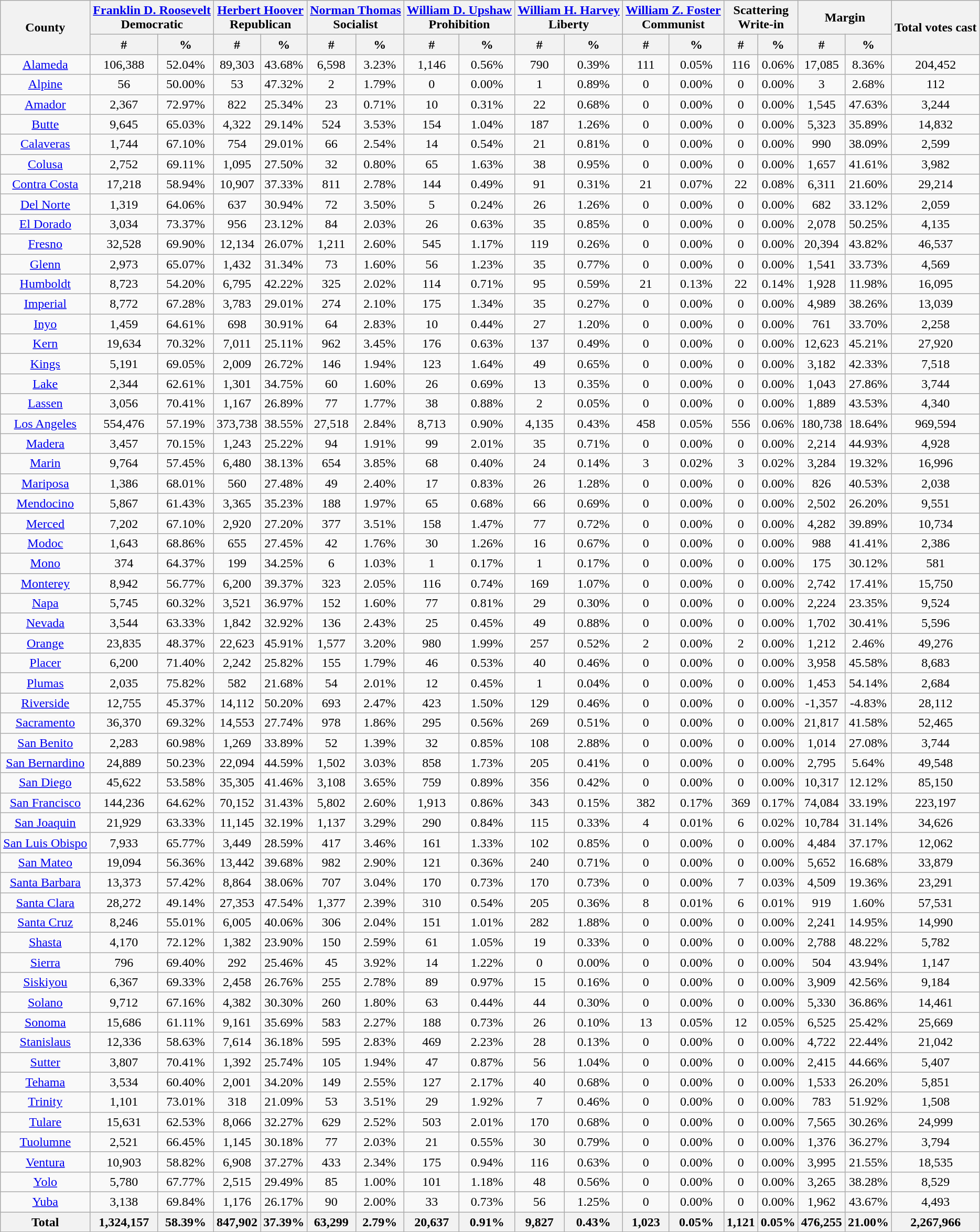<table class="wikitable sortable" style="text-align:center">
<tr>
<th rowspan="2">County</th>
<th style="text-align:center;" colspan="2"><a href='#'>Franklin D. Roosevelt</a><br>Democratic</th>
<th style="text-align:center;" colspan="2"><a href='#'>Herbert Hoover</a><br>Republican</th>
<th style="text-align:center;" colspan="2"><a href='#'>Norman Thomas</a><br>Socialist</th>
<th style="text-align:center;" colspan="2"><a href='#'>William D. Upshaw</a><br>Prohibition</th>
<th style="text-align:center;" colspan="2"><a href='#'>William H. Harvey</a><br>Liberty</th>
<th style="text-align:center;" colspan="2"><a href='#'>William Z. Foster</a><br>Communist</th>
<th style="text-align:center;" colspan="2">Scattering<br>Write-in</th>
<th style="text-align:center;" colspan="2">Margin</th>
<th style="text-align:center;" rowspan="2">Total votes cast</th>
</tr>
<tr>
<th style="text-align:center;" data-sort-type="number">#</th>
<th style="text-align:center;" data-sort-type="number">%</th>
<th style="text-align:center;" data-sort-type="number">#</th>
<th style="text-align:center;" data-sort-type="number">%</th>
<th style="text-align:center;" data-sort-type="number">#</th>
<th style="text-align:center;" data-sort-type="number">%</th>
<th style="text-align:center;" data-sort-type="number">#</th>
<th style="text-align:center;" data-sort-type="number">%</th>
<th style="text-align:center;" data-sort-type="number">#</th>
<th style="text-align:center;" data-sort-type="number">%</th>
<th style="text-align:center;" data-sort-type="number">#</th>
<th style="text-align:center;" data-sort-type="number">%</th>
<th style="text-align:center;" data-sort-type="number">#</th>
<th style="text-align:center;" data-sort-type="number">%</th>
<th style="text-align:center;" data-sort-type="number">#</th>
<th style="text-align:center;" data-sort-type="number">%</th>
</tr>
<tr style="text-align:center;">
<td><a href='#'>Alameda</a></td>
<td>106,388</td>
<td>52.04%</td>
<td>89,303</td>
<td>43.68%</td>
<td>6,598</td>
<td>3.23%</td>
<td>1,146</td>
<td>0.56%</td>
<td>790</td>
<td>0.39%</td>
<td>111</td>
<td>0.05%</td>
<td>116</td>
<td>0.06%</td>
<td>17,085</td>
<td>8.36%</td>
<td>204,452</td>
</tr>
<tr style="text-align:center;">
<td><a href='#'>Alpine</a></td>
<td>56</td>
<td>50.00%</td>
<td>53</td>
<td>47.32%</td>
<td>2</td>
<td>1.79%</td>
<td>0</td>
<td>0.00%</td>
<td>1</td>
<td>0.89%</td>
<td>0</td>
<td>0.00%</td>
<td>0</td>
<td>0.00%</td>
<td>3</td>
<td>2.68%</td>
<td>112</td>
</tr>
<tr style="text-align:center;">
<td><a href='#'>Amador</a></td>
<td>2,367</td>
<td>72.97%</td>
<td>822</td>
<td>25.34%</td>
<td>23</td>
<td>0.71%</td>
<td>10</td>
<td>0.31%</td>
<td>22</td>
<td>0.68%</td>
<td>0</td>
<td>0.00%</td>
<td>0</td>
<td>0.00%</td>
<td>1,545</td>
<td>47.63%</td>
<td>3,244</td>
</tr>
<tr style="text-align:center;">
<td><a href='#'>Butte</a></td>
<td>9,645</td>
<td>65.03%</td>
<td>4,322</td>
<td>29.14%</td>
<td>524</td>
<td>3.53%</td>
<td>154</td>
<td>1.04%</td>
<td>187</td>
<td>1.26%</td>
<td>0</td>
<td>0.00%</td>
<td>0</td>
<td>0.00%</td>
<td>5,323</td>
<td>35.89%</td>
<td>14,832</td>
</tr>
<tr style="text-align:center;">
<td><a href='#'>Calaveras</a></td>
<td>1,744</td>
<td>67.10%</td>
<td>754</td>
<td>29.01%</td>
<td>66</td>
<td>2.54%</td>
<td>14</td>
<td>0.54%</td>
<td>21</td>
<td>0.81%</td>
<td>0</td>
<td>0.00%</td>
<td>0</td>
<td>0.00%</td>
<td>990</td>
<td>38.09%</td>
<td>2,599</td>
</tr>
<tr style="text-align:center;">
<td><a href='#'>Colusa</a></td>
<td>2,752</td>
<td>69.11%</td>
<td>1,095</td>
<td>27.50%</td>
<td>32</td>
<td>0.80%</td>
<td>65</td>
<td>1.63%</td>
<td>38</td>
<td>0.95%</td>
<td>0</td>
<td>0.00%</td>
<td>0</td>
<td>0.00%</td>
<td>1,657</td>
<td>41.61%</td>
<td>3,982</td>
</tr>
<tr style="text-align:center;">
<td><a href='#'>Contra Costa</a></td>
<td>17,218</td>
<td>58.94%</td>
<td>10,907</td>
<td>37.33%</td>
<td>811</td>
<td>2.78%</td>
<td>144</td>
<td>0.49%</td>
<td>91</td>
<td>0.31%</td>
<td>21</td>
<td>0.07%</td>
<td>22</td>
<td>0.08%</td>
<td>6,311</td>
<td>21.60%</td>
<td>29,214</td>
</tr>
<tr style="text-align:center;">
<td><a href='#'>Del Norte</a></td>
<td>1,319</td>
<td>64.06%</td>
<td>637</td>
<td>30.94%</td>
<td>72</td>
<td>3.50%</td>
<td>5</td>
<td>0.24%</td>
<td>26</td>
<td>1.26%</td>
<td>0</td>
<td>0.00%</td>
<td>0</td>
<td>0.00%</td>
<td>682</td>
<td>33.12%</td>
<td>2,059</td>
</tr>
<tr style="text-align:center;">
<td><a href='#'>El Dorado</a></td>
<td>3,034</td>
<td>73.37%</td>
<td>956</td>
<td>23.12%</td>
<td>84</td>
<td>2.03%</td>
<td>26</td>
<td>0.63%</td>
<td>35</td>
<td>0.85%</td>
<td>0</td>
<td>0.00%</td>
<td>0</td>
<td>0.00%</td>
<td>2,078</td>
<td>50.25%</td>
<td>4,135</td>
</tr>
<tr style="text-align:center;">
<td><a href='#'>Fresno</a></td>
<td>32,528</td>
<td>69.90%</td>
<td>12,134</td>
<td>26.07%</td>
<td>1,211</td>
<td>2.60%</td>
<td>545</td>
<td>1.17%</td>
<td>119</td>
<td>0.26%</td>
<td>0</td>
<td>0.00%</td>
<td>0</td>
<td>0.00%</td>
<td>20,394</td>
<td>43.82%</td>
<td>46,537</td>
</tr>
<tr style="text-align:center;">
<td><a href='#'>Glenn</a></td>
<td>2,973</td>
<td>65.07%</td>
<td>1,432</td>
<td>31.34%</td>
<td>73</td>
<td>1.60%</td>
<td>56</td>
<td>1.23%</td>
<td>35</td>
<td>0.77%</td>
<td>0</td>
<td>0.00%</td>
<td>0</td>
<td>0.00%</td>
<td>1,541</td>
<td>33.73%</td>
<td>4,569</td>
</tr>
<tr style="text-align:center;">
<td><a href='#'>Humboldt</a></td>
<td>8,723</td>
<td>54.20%</td>
<td>6,795</td>
<td>42.22%</td>
<td>325</td>
<td>2.02%</td>
<td>114</td>
<td>0.71%</td>
<td>95</td>
<td>0.59%</td>
<td>21</td>
<td>0.13%</td>
<td>22</td>
<td>0.14%</td>
<td>1,928</td>
<td>11.98%</td>
<td>16,095</td>
</tr>
<tr style="text-align:center;">
<td><a href='#'>Imperial</a></td>
<td>8,772</td>
<td>67.28%</td>
<td>3,783</td>
<td>29.01%</td>
<td>274</td>
<td>2.10%</td>
<td>175</td>
<td>1.34%</td>
<td>35</td>
<td>0.27%</td>
<td>0</td>
<td>0.00%</td>
<td>0</td>
<td>0.00%</td>
<td>4,989</td>
<td>38.26%</td>
<td>13,039</td>
</tr>
<tr style="text-align:center;">
<td><a href='#'>Inyo</a></td>
<td>1,459</td>
<td>64.61%</td>
<td>698</td>
<td>30.91%</td>
<td>64</td>
<td>2.83%</td>
<td>10</td>
<td>0.44%</td>
<td>27</td>
<td>1.20%</td>
<td>0</td>
<td>0.00%</td>
<td>0</td>
<td>0.00%</td>
<td>761</td>
<td>33.70%</td>
<td>2,258</td>
</tr>
<tr style="text-align:center;">
<td><a href='#'>Kern</a></td>
<td>19,634</td>
<td>70.32%</td>
<td>7,011</td>
<td>25.11%</td>
<td>962</td>
<td>3.45%</td>
<td>176</td>
<td>0.63%</td>
<td>137</td>
<td>0.49%</td>
<td>0</td>
<td>0.00%</td>
<td>0</td>
<td>0.00%</td>
<td>12,623</td>
<td>45.21%</td>
<td>27,920</td>
</tr>
<tr style="text-align:center;">
<td><a href='#'>Kings</a></td>
<td>5,191</td>
<td>69.05%</td>
<td>2,009</td>
<td>26.72%</td>
<td>146</td>
<td>1.94%</td>
<td>123</td>
<td>1.64%</td>
<td>49</td>
<td>0.65%</td>
<td>0</td>
<td>0.00%</td>
<td>0</td>
<td>0.00%</td>
<td>3,182</td>
<td>42.33%</td>
<td>7,518</td>
</tr>
<tr style="text-align:center;">
<td><a href='#'>Lake</a></td>
<td>2,344</td>
<td>62.61%</td>
<td>1,301</td>
<td>34.75%</td>
<td>60</td>
<td>1.60%</td>
<td>26</td>
<td>0.69%</td>
<td>13</td>
<td>0.35%</td>
<td>0</td>
<td>0.00%</td>
<td>0</td>
<td>0.00%</td>
<td>1,043</td>
<td>27.86%</td>
<td>3,744</td>
</tr>
<tr style="text-align:center;">
<td><a href='#'>Lassen</a></td>
<td>3,056</td>
<td>70.41%</td>
<td>1,167</td>
<td>26.89%</td>
<td>77</td>
<td>1.77%</td>
<td>38</td>
<td>0.88%</td>
<td>2</td>
<td>0.05%</td>
<td>0</td>
<td>0.00%</td>
<td>0</td>
<td>0.00%</td>
<td>1,889</td>
<td>43.53%</td>
<td>4,340</td>
</tr>
<tr style="text-align:center;">
<td><a href='#'>Los Angeles</a></td>
<td>554,476</td>
<td>57.19%</td>
<td>373,738</td>
<td>38.55%</td>
<td>27,518</td>
<td>2.84%</td>
<td>8,713</td>
<td>0.90%</td>
<td>4,135</td>
<td>0.43%</td>
<td>458</td>
<td>0.05%</td>
<td>556</td>
<td>0.06%</td>
<td>180,738</td>
<td>18.64%</td>
<td>969,594</td>
</tr>
<tr style="text-align:center;">
<td><a href='#'>Madera</a></td>
<td>3,457</td>
<td>70.15%</td>
<td>1,243</td>
<td>25.22%</td>
<td>94</td>
<td>1.91%</td>
<td>99</td>
<td>2.01%</td>
<td>35</td>
<td>0.71%</td>
<td>0</td>
<td>0.00%</td>
<td>0</td>
<td>0.00%</td>
<td>2,214</td>
<td>44.93%</td>
<td>4,928</td>
</tr>
<tr style="text-align:center;">
<td><a href='#'>Marin</a></td>
<td>9,764</td>
<td>57.45%</td>
<td>6,480</td>
<td>38.13%</td>
<td>654</td>
<td>3.85%</td>
<td>68</td>
<td>0.40%</td>
<td>24</td>
<td>0.14%</td>
<td>3</td>
<td>0.02%</td>
<td>3</td>
<td>0.02%</td>
<td>3,284</td>
<td>19.32%</td>
<td>16,996</td>
</tr>
<tr style="text-align:center;">
<td><a href='#'>Mariposa</a></td>
<td>1,386</td>
<td>68.01%</td>
<td>560</td>
<td>27.48%</td>
<td>49</td>
<td>2.40%</td>
<td>17</td>
<td>0.83%</td>
<td>26</td>
<td>1.28%</td>
<td>0</td>
<td>0.00%</td>
<td>0</td>
<td>0.00%</td>
<td>826</td>
<td>40.53%</td>
<td>2,038</td>
</tr>
<tr style="text-align:center;">
<td><a href='#'>Mendocino</a></td>
<td>5,867</td>
<td>61.43%</td>
<td>3,365</td>
<td>35.23%</td>
<td>188</td>
<td>1.97%</td>
<td>65</td>
<td>0.68%</td>
<td>66</td>
<td>0.69%</td>
<td>0</td>
<td>0.00%</td>
<td>0</td>
<td>0.00%</td>
<td>2,502</td>
<td>26.20%</td>
<td>9,551</td>
</tr>
<tr style="text-align:center;">
<td><a href='#'>Merced</a></td>
<td>7,202</td>
<td>67.10%</td>
<td>2,920</td>
<td>27.20%</td>
<td>377</td>
<td>3.51%</td>
<td>158</td>
<td>1.47%</td>
<td>77</td>
<td>0.72%</td>
<td>0</td>
<td>0.00%</td>
<td>0</td>
<td>0.00%</td>
<td>4,282</td>
<td>39.89%</td>
<td>10,734</td>
</tr>
<tr style="text-align:center;">
<td><a href='#'>Modoc</a></td>
<td>1,643</td>
<td>68.86%</td>
<td>655</td>
<td>27.45%</td>
<td>42</td>
<td>1.76%</td>
<td>30</td>
<td>1.26%</td>
<td>16</td>
<td>0.67%</td>
<td>0</td>
<td>0.00%</td>
<td>0</td>
<td>0.00%</td>
<td>988</td>
<td>41.41%</td>
<td>2,386</td>
</tr>
<tr style="text-align:center;">
<td><a href='#'>Mono</a></td>
<td>374</td>
<td>64.37%</td>
<td>199</td>
<td>34.25%</td>
<td>6</td>
<td>1.03%</td>
<td>1</td>
<td>0.17%</td>
<td>1</td>
<td>0.17%</td>
<td>0</td>
<td>0.00%</td>
<td>0</td>
<td>0.00%</td>
<td>175</td>
<td>30.12%</td>
<td>581</td>
</tr>
<tr style="text-align:center;">
<td><a href='#'>Monterey</a></td>
<td>8,942</td>
<td>56.77%</td>
<td>6,200</td>
<td>39.37%</td>
<td>323</td>
<td>2.05%</td>
<td>116</td>
<td>0.74%</td>
<td>169</td>
<td>1.07%</td>
<td>0</td>
<td>0.00%</td>
<td>0</td>
<td>0.00%</td>
<td>2,742</td>
<td>17.41%</td>
<td>15,750</td>
</tr>
<tr style="text-align:center;">
<td><a href='#'>Napa</a></td>
<td>5,745</td>
<td>60.32%</td>
<td>3,521</td>
<td>36.97%</td>
<td>152</td>
<td>1.60%</td>
<td>77</td>
<td>0.81%</td>
<td>29</td>
<td>0.30%</td>
<td>0</td>
<td>0.00%</td>
<td>0</td>
<td>0.00%</td>
<td>2,224</td>
<td>23.35%</td>
<td>9,524</td>
</tr>
<tr style="text-align:center;">
<td><a href='#'>Nevada</a></td>
<td>3,544</td>
<td>63.33%</td>
<td>1,842</td>
<td>32.92%</td>
<td>136</td>
<td>2.43%</td>
<td>25</td>
<td>0.45%</td>
<td>49</td>
<td>0.88%</td>
<td>0</td>
<td>0.00%</td>
<td>0</td>
<td>0.00%</td>
<td>1,702</td>
<td>30.41%</td>
<td>5,596</td>
</tr>
<tr style="text-align:center;">
<td><a href='#'>Orange</a></td>
<td>23,835</td>
<td>48.37%</td>
<td>22,623</td>
<td>45.91%</td>
<td>1,577</td>
<td>3.20%</td>
<td>980</td>
<td>1.99%</td>
<td>257</td>
<td>0.52%</td>
<td>2</td>
<td>0.00%</td>
<td>2</td>
<td>0.00%</td>
<td>1,212</td>
<td>2.46%</td>
<td>49,276</td>
</tr>
<tr style="text-align:center;">
<td><a href='#'>Placer</a></td>
<td>6,200</td>
<td>71.40%</td>
<td>2,242</td>
<td>25.82%</td>
<td>155</td>
<td>1.79%</td>
<td>46</td>
<td>0.53%</td>
<td>40</td>
<td>0.46%</td>
<td>0</td>
<td>0.00%</td>
<td>0</td>
<td>0.00%</td>
<td>3,958</td>
<td>45.58%</td>
<td>8,683</td>
</tr>
<tr style="text-align:center;">
<td><a href='#'>Plumas</a></td>
<td>2,035</td>
<td>75.82%</td>
<td>582</td>
<td>21.68%</td>
<td>54</td>
<td>2.01%</td>
<td>12</td>
<td>0.45%</td>
<td>1</td>
<td>0.04%</td>
<td>0</td>
<td>0.00%</td>
<td>0</td>
<td>0.00%</td>
<td>1,453</td>
<td>54.14%</td>
<td>2,684</td>
</tr>
<tr style="text-align:center;">
<td><a href='#'>Riverside</a></td>
<td>12,755</td>
<td>45.37%</td>
<td>14,112</td>
<td>50.20%</td>
<td>693</td>
<td>2.47%</td>
<td>423</td>
<td>1.50%</td>
<td>129</td>
<td>0.46%</td>
<td>0</td>
<td>0.00%</td>
<td>0</td>
<td>0.00%</td>
<td>-1,357</td>
<td>-4.83%</td>
<td>28,112</td>
</tr>
<tr style="text-align:center;">
<td><a href='#'>Sacramento</a></td>
<td>36,370</td>
<td>69.32%</td>
<td>14,553</td>
<td>27.74%</td>
<td>978</td>
<td>1.86%</td>
<td>295</td>
<td>0.56%</td>
<td>269</td>
<td>0.51%</td>
<td>0</td>
<td>0.00%</td>
<td>0</td>
<td>0.00%</td>
<td>21,817</td>
<td>41.58%</td>
<td>52,465</td>
</tr>
<tr style="text-align:center;">
<td><a href='#'>San Benito</a></td>
<td>2,283</td>
<td>60.98%</td>
<td>1,269</td>
<td>33.89%</td>
<td>52</td>
<td>1.39%</td>
<td>32</td>
<td>0.85%</td>
<td>108</td>
<td>2.88%</td>
<td>0</td>
<td>0.00%</td>
<td>0</td>
<td>0.00%</td>
<td>1,014</td>
<td>27.08%</td>
<td>3,744</td>
</tr>
<tr style="text-align:center;">
<td><a href='#'>San Bernardino</a></td>
<td>24,889</td>
<td>50.23%</td>
<td>22,094</td>
<td>44.59%</td>
<td>1,502</td>
<td>3.03%</td>
<td>858</td>
<td>1.73%</td>
<td>205</td>
<td>0.41%</td>
<td>0</td>
<td>0.00%</td>
<td>0</td>
<td>0.00%</td>
<td>2,795</td>
<td>5.64%</td>
<td>49,548</td>
</tr>
<tr style="text-align:center;">
<td><a href='#'>San Diego</a></td>
<td>45,622</td>
<td>53.58%</td>
<td>35,305</td>
<td>41.46%</td>
<td>3,108</td>
<td>3.65%</td>
<td>759</td>
<td>0.89%</td>
<td>356</td>
<td>0.42%</td>
<td>0</td>
<td>0.00%</td>
<td>0</td>
<td>0.00%</td>
<td>10,317</td>
<td>12.12%</td>
<td>85,150</td>
</tr>
<tr style="text-align:center;">
<td><a href='#'>San Francisco</a></td>
<td>144,236</td>
<td>64.62%</td>
<td>70,152</td>
<td>31.43%</td>
<td>5,802</td>
<td>2.60%</td>
<td>1,913</td>
<td>0.86%</td>
<td>343</td>
<td>0.15%</td>
<td>382</td>
<td>0.17%</td>
<td>369</td>
<td>0.17%</td>
<td>74,084</td>
<td>33.19%</td>
<td>223,197</td>
</tr>
<tr style="text-align:center;">
<td><a href='#'>San Joaquin</a></td>
<td>21,929</td>
<td>63.33%</td>
<td>11,145</td>
<td>32.19%</td>
<td>1,137</td>
<td>3.29%</td>
<td>290</td>
<td>0.84%</td>
<td>115</td>
<td>0.33%</td>
<td>4</td>
<td>0.01%</td>
<td>6</td>
<td>0.02%</td>
<td>10,784</td>
<td>31.14%</td>
<td>34,626</td>
</tr>
<tr style="text-align:center;">
<td><a href='#'>San Luis Obispo</a></td>
<td>7,933</td>
<td>65.77%</td>
<td>3,449</td>
<td>28.59%</td>
<td>417</td>
<td>3.46%</td>
<td>161</td>
<td>1.33%</td>
<td>102</td>
<td>0.85%</td>
<td>0</td>
<td>0.00%</td>
<td>0</td>
<td>0.00%</td>
<td>4,484</td>
<td>37.17%</td>
<td>12,062</td>
</tr>
<tr style="text-align:center;">
<td><a href='#'>San Mateo</a></td>
<td>19,094</td>
<td>56.36%</td>
<td>13,442</td>
<td>39.68%</td>
<td>982</td>
<td>2.90%</td>
<td>121</td>
<td>0.36%</td>
<td>240</td>
<td>0.71%</td>
<td>0</td>
<td>0.00%</td>
<td>0</td>
<td>0.00%</td>
<td>5,652</td>
<td>16.68%</td>
<td>33,879</td>
</tr>
<tr style="text-align:center;">
<td><a href='#'>Santa Barbara</a></td>
<td>13,373</td>
<td>57.42%</td>
<td>8,864</td>
<td>38.06%</td>
<td>707</td>
<td>3.04%</td>
<td>170</td>
<td>0.73%</td>
<td>170</td>
<td>0.73%</td>
<td>0</td>
<td>0.00%</td>
<td>7</td>
<td>0.03%</td>
<td>4,509</td>
<td>19.36%</td>
<td>23,291</td>
</tr>
<tr style="text-align:center;">
<td><a href='#'>Santa Clara</a></td>
<td>28,272</td>
<td>49.14%</td>
<td>27,353</td>
<td>47.54%</td>
<td>1,377</td>
<td>2.39%</td>
<td>310</td>
<td>0.54%</td>
<td>205</td>
<td>0.36%</td>
<td>8</td>
<td>0.01%</td>
<td>6</td>
<td>0.01%</td>
<td>919</td>
<td>1.60%</td>
<td>57,531</td>
</tr>
<tr style="text-align:center;">
<td><a href='#'>Santa Cruz</a></td>
<td>8,246</td>
<td>55.01%</td>
<td>6,005</td>
<td>40.06%</td>
<td>306</td>
<td>2.04%</td>
<td>151</td>
<td>1.01%</td>
<td>282</td>
<td>1.88%</td>
<td>0</td>
<td>0.00%</td>
<td>0</td>
<td>0.00%</td>
<td>2,241</td>
<td>14.95%</td>
<td>14,990</td>
</tr>
<tr style="text-align:center;">
<td><a href='#'>Shasta</a></td>
<td>4,170</td>
<td>72.12%</td>
<td>1,382</td>
<td>23.90%</td>
<td>150</td>
<td>2.59%</td>
<td>61</td>
<td>1.05%</td>
<td>19</td>
<td>0.33%</td>
<td>0</td>
<td>0.00%</td>
<td>0</td>
<td>0.00%</td>
<td>2,788</td>
<td>48.22%</td>
<td>5,782</td>
</tr>
<tr style="text-align:center;">
<td><a href='#'>Sierra</a></td>
<td>796</td>
<td>69.40%</td>
<td>292</td>
<td>25.46%</td>
<td>45</td>
<td>3.92%</td>
<td>14</td>
<td>1.22%</td>
<td>0</td>
<td>0.00%</td>
<td>0</td>
<td>0.00%</td>
<td>0</td>
<td>0.00%</td>
<td>504</td>
<td>43.94%</td>
<td>1,147</td>
</tr>
<tr style="text-align:center;">
<td><a href='#'>Siskiyou</a></td>
<td>6,367</td>
<td>69.33%</td>
<td>2,458</td>
<td>26.76%</td>
<td>255</td>
<td>2.78%</td>
<td>89</td>
<td>0.97%</td>
<td>15</td>
<td>0.16%</td>
<td>0</td>
<td>0.00%</td>
<td>0</td>
<td>0.00%</td>
<td>3,909</td>
<td>42.56%</td>
<td>9,184</td>
</tr>
<tr style="text-align:center;">
<td><a href='#'>Solano</a></td>
<td>9,712</td>
<td>67.16%</td>
<td>4,382</td>
<td>30.30%</td>
<td>260</td>
<td>1.80%</td>
<td>63</td>
<td>0.44%</td>
<td>44</td>
<td>0.30%</td>
<td>0</td>
<td>0.00%</td>
<td>0</td>
<td>0.00%</td>
<td>5,330</td>
<td>36.86%</td>
<td>14,461</td>
</tr>
<tr style="text-align:center;">
<td><a href='#'>Sonoma</a></td>
<td>15,686</td>
<td>61.11%</td>
<td>9,161</td>
<td>35.69%</td>
<td>583</td>
<td>2.27%</td>
<td>188</td>
<td>0.73%</td>
<td>26</td>
<td>0.10%</td>
<td>13</td>
<td>0.05%</td>
<td>12</td>
<td>0.05%</td>
<td>6,525</td>
<td>25.42%</td>
<td>25,669</td>
</tr>
<tr style="text-align:center;">
<td><a href='#'>Stanislaus</a></td>
<td>12,336</td>
<td>58.63%</td>
<td>7,614</td>
<td>36.18%</td>
<td>595</td>
<td>2.83%</td>
<td>469</td>
<td>2.23%</td>
<td>28</td>
<td>0.13%</td>
<td>0</td>
<td>0.00%</td>
<td>0</td>
<td>0.00%</td>
<td>4,722</td>
<td>22.44%</td>
<td>21,042</td>
</tr>
<tr style="text-align:center;">
<td><a href='#'>Sutter</a></td>
<td>3,807</td>
<td>70.41%</td>
<td>1,392</td>
<td>25.74%</td>
<td>105</td>
<td>1.94%</td>
<td>47</td>
<td>0.87%</td>
<td>56</td>
<td>1.04%</td>
<td>0</td>
<td>0.00%</td>
<td>0</td>
<td>0.00%</td>
<td>2,415</td>
<td>44.66%</td>
<td>5,407</td>
</tr>
<tr style="text-align:center;">
<td><a href='#'>Tehama</a></td>
<td>3,534</td>
<td>60.40%</td>
<td>2,001</td>
<td>34.20%</td>
<td>149</td>
<td>2.55%</td>
<td>127</td>
<td>2.17%</td>
<td>40</td>
<td>0.68%</td>
<td>0</td>
<td>0.00%</td>
<td>0</td>
<td>0.00%</td>
<td>1,533</td>
<td>26.20%</td>
<td>5,851</td>
</tr>
<tr style="text-align:center;">
<td><a href='#'>Trinity</a></td>
<td>1,101</td>
<td>73.01%</td>
<td>318</td>
<td>21.09%</td>
<td>53</td>
<td>3.51%</td>
<td>29</td>
<td>1.92%</td>
<td>7</td>
<td>0.46%</td>
<td>0</td>
<td>0.00%</td>
<td>0</td>
<td>0.00%</td>
<td>783</td>
<td>51.92%</td>
<td>1,508</td>
</tr>
<tr style="text-align:center;">
<td><a href='#'>Tulare</a></td>
<td>15,631</td>
<td>62.53%</td>
<td>8,066</td>
<td>32.27%</td>
<td>629</td>
<td>2.52%</td>
<td>503</td>
<td>2.01%</td>
<td>170</td>
<td>0.68%</td>
<td>0</td>
<td>0.00%</td>
<td>0</td>
<td>0.00%</td>
<td>7,565</td>
<td>30.26%</td>
<td>24,999</td>
</tr>
<tr style="text-align:center;">
<td><a href='#'>Tuolumne</a></td>
<td>2,521</td>
<td>66.45%</td>
<td>1,145</td>
<td>30.18%</td>
<td>77</td>
<td>2.03%</td>
<td>21</td>
<td>0.55%</td>
<td>30</td>
<td>0.79%</td>
<td>0</td>
<td>0.00%</td>
<td>0</td>
<td>0.00%</td>
<td>1,376</td>
<td>36.27%</td>
<td>3,794</td>
</tr>
<tr style="text-align:center;">
<td><a href='#'>Ventura</a></td>
<td>10,903</td>
<td>58.82%</td>
<td>6,908</td>
<td>37.27%</td>
<td>433</td>
<td>2.34%</td>
<td>175</td>
<td>0.94%</td>
<td>116</td>
<td>0.63%</td>
<td>0</td>
<td>0.00%</td>
<td>0</td>
<td>0.00%</td>
<td>3,995</td>
<td>21.55%</td>
<td>18,535</td>
</tr>
<tr style="text-align:center;">
<td><a href='#'>Yolo</a></td>
<td>5,780</td>
<td>67.77%</td>
<td>2,515</td>
<td>29.49%</td>
<td>85</td>
<td>1.00%</td>
<td>101</td>
<td>1.18%</td>
<td>48</td>
<td>0.56%</td>
<td>0</td>
<td>0.00%</td>
<td>0</td>
<td>0.00%</td>
<td>3,265</td>
<td>38.28%</td>
<td>8,529</td>
</tr>
<tr style="text-align:center;">
<td><a href='#'>Yuba</a></td>
<td>3,138</td>
<td>69.84%</td>
<td>1,176</td>
<td>26.17%</td>
<td>90</td>
<td>2.00%</td>
<td>33</td>
<td>0.73%</td>
<td>56</td>
<td>1.25%</td>
<td>0</td>
<td>0.00%</td>
<td>0</td>
<td>0.00%</td>
<td>1,962</td>
<td>43.67%</td>
<td>4,493</td>
</tr>
<tr style="text-align:center;">
<th>Total</th>
<th>1,324,157</th>
<th>58.39%</th>
<th>847,902</th>
<th>37.39%</th>
<th>63,299</th>
<th>2.79%</th>
<th>20,637</th>
<th>0.91%</th>
<th>9,827</th>
<th>0.43%</th>
<th>1,023</th>
<th>0.05%</th>
<th>1,121</th>
<th>0.05%</th>
<th>476,255</th>
<th>21.00%</th>
<th>2,267,966</th>
</tr>
</table>
